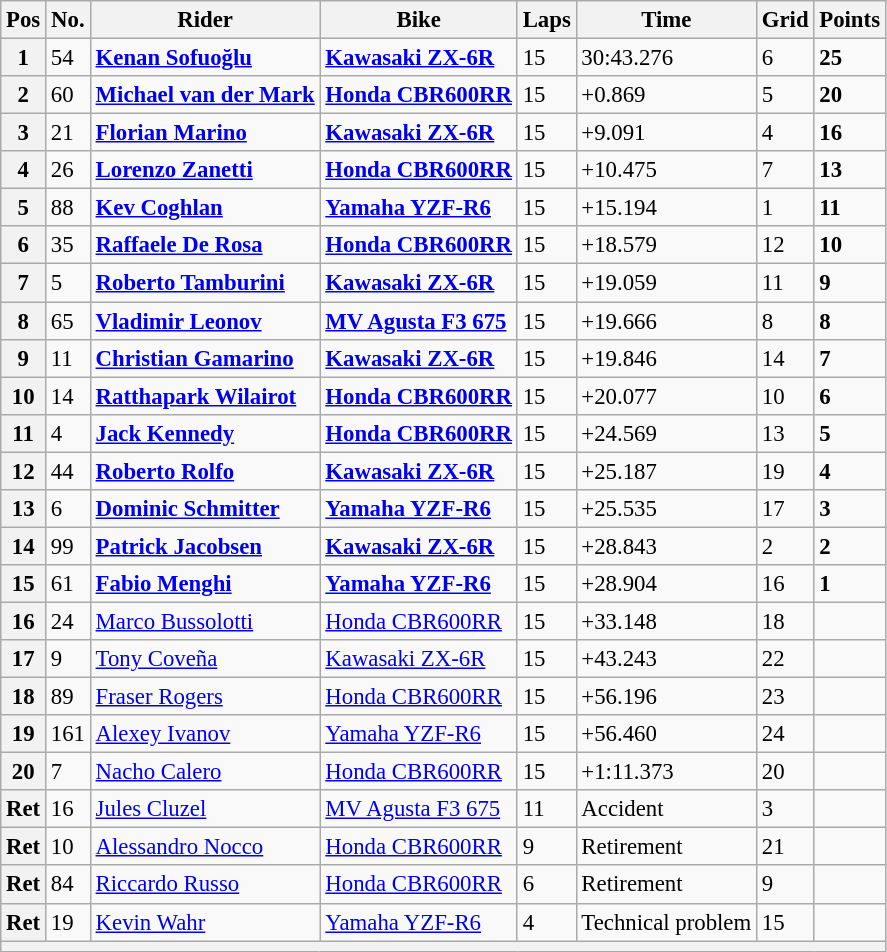<table class="wikitable" style="font-size: 95%;">
<tr>
<th>Pos</th>
<th>No.</th>
<th>Rider</th>
<th>Bike</th>
<th>Laps</th>
<th>Time</th>
<th>Grid</th>
<th>Points</th>
</tr>
<tr>
<th>1</th>
<td>54</td>
<td> <strong><a href='#'>Kenan Sofuoğlu</a></strong></td>
<td><strong><a href='#'>Kawasaki ZX-6R</a></strong></td>
<td>15</td>
<td>30:43.276</td>
<td>6</td>
<td><strong>25</strong></td>
</tr>
<tr>
<th>2</th>
<td>60</td>
<td> <strong><a href='#'>Michael van der Mark</a></strong></td>
<td><strong><a href='#'>Honda CBR600RR</a></strong></td>
<td>15</td>
<td>+0.869</td>
<td>5</td>
<td><strong>20</strong></td>
</tr>
<tr>
<th>3</th>
<td>21</td>
<td> <strong><a href='#'>Florian Marino</a></strong></td>
<td><strong><a href='#'>Kawasaki ZX-6R</a></strong></td>
<td>15</td>
<td>+9.091</td>
<td>4</td>
<td><strong>16</strong></td>
</tr>
<tr>
<th>4</th>
<td>26</td>
<td> <strong><a href='#'>Lorenzo Zanetti</a></strong></td>
<td><strong><a href='#'>Honda CBR600RR</a></strong></td>
<td>15</td>
<td>+10.475</td>
<td>7</td>
<td><strong>13</strong></td>
</tr>
<tr>
<th>5</th>
<td>88</td>
<td> <strong><a href='#'>Kev Coghlan</a></strong></td>
<td><strong><a href='#'>Yamaha YZF-R6</a></strong></td>
<td>15</td>
<td>+15.194</td>
<td>1</td>
<td><strong>11</strong></td>
</tr>
<tr>
<th>6</th>
<td>35</td>
<td> <strong><a href='#'>Raffaele De Rosa</a></strong></td>
<td><strong><a href='#'>Honda CBR600RR</a></strong></td>
<td>15</td>
<td>+18.579</td>
<td>12</td>
<td><strong>10</strong></td>
</tr>
<tr>
<th>7</th>
<td>5</td>
<td> <strong><a href='#'>Roberto Tamburini</a></strong></td>
<td><strong><a href='#'>Kawasaki ZX-6R</a></strong></td>
<td>15</td>
<td>+19.059</td>
<td>11</td>
<td><strong>9</strong></td>
</tr>
<tr>
<th>8</th>
<td>65</td>
<td> <strong><a href='#'>Vladimir Leonov</a></strong></td>
<td><strong><a href='#'>MV Agusta F3 675</a></strong></td>
<td>15</td>
<td>+19.666</td>
<td>8</td>
<td><strong>8</strong></td>
</tr>
<tr>
<th>9</th>
<td>11</td>
<td> <strong><a href='#'>Christian Gamarino</a></strong></td>
<td><strong><a href='#'>Kawasaki ZX-6R</a></strong></td>
<td>15</td>
<td>+19.846</td>
<td>14</td>
<td><strong>7</strong></td>
</tr>
<tr>
<th>10</th>
<td>14</td>
<td> <strong><a href='#'>Ratthapark Wilairot</a></strong></td>
<td><strong><a href='#'>Honda CBR600RR</a></strong></td>
<td>15</td>
<td>+20.077</td>
<td>10</td>
<td><strong>6</strong></td>
</tr>
<tr>
<th>11</th>
<td>4</td>
<td> <strong><a href='#'>Jack Kennedy</a></strong></td>
<td><strong><a href='#'>Honda CBR600RR</a></strong></td>
<td>15</td>
<td>+24.569</td>
<td>13</td>
<td><strong>5</strong></td>
</tr>
<tr>
<th>12</th>
<td>44</td>
<td> <strong><a href='#'>Roberto Rolfo</a></strong></td>
<td><strong><a href='#'>Kawasaki ZX-6R</a></strong></td>
<td>15</td>
<td>+25.187</td>
<td>19</td>
<td><strong>4</strong></td>
</tr>
<tr>
<th>13</th>
<td>6</td>
<td> <strong><a href='#'>Dominic Schmitter</a></strong></td>
<td><strong><a href='#'>Yamaha YZF-R6</a></strong></td>
<td>15</td>
<td>+25.535</td>
<td>17</td>
<td><strong>3</strong></td>
</tr>
<tr>
<th>14</th>
<td>99</td>
<td> <strong><a href='#'>Patrick Jacobsen</a></strong></td>
<td><strong><a href='#'>Kawasaki ZX-6R</a></strong></td>
<td>15</td>
<td>+28.843</td>
<td>2</td>
<td><strong>2</strong></td>
</tr>
<tr>
<th>15</th>
<td>61</td>
<td> <strong><a href='#'>Fabio Menghi</a></strong></td>
<td><strong><a href='#'>Yamaha YZF-R6</a></strong></td>
<td>15</td>
<td>+28.904</td>
<td>16</td>
<td><strong>1</strong></td>
</tr>
<tr>
<th>16</th>
<td>24</td>
<td> <a href='#'>Marco Bussolotti</a></td>
<td><a href='#'>Honda CBR600RR</a></td>
<td>15</td>
<td>+33.148</td>
<td>18</td>
<td></td>
</tr>
<tr>
<th>17</th>
<td>9</td>
<td> <a href='#'>Tony Coveña</a></td>
<td><a href='#'>Kawasaki ZX-6R</a></td>
<td>15</td>
<td>+43.243</td>
<td>22</td>
<td></td>
</tr>
<tr>
<th>18</th>
<td>89</td>
<td> <a href='#'>Fraser Rogers</a></td>
<td><a href='#'>Honda CBR600RR</a></td>
<td>15</td>
<td>+56.196</td>
<td>23</td>
<td></td>
</tr>
<tr>
<th>19</th>
<td>161</td>
<td> <a href='#'>Alexey Ivanov</a></td>
<td><a href='#'>Yamaha YZF-R6</a></td>
<td>15</td>
<td>+56.460</td>
<td>24</td>
<td></td>
</tr>
<tr>
<th>20</th>
<td>7</td>
<td> <a href='#'>Nacho Calero</a></td>
<td><a href='#'>Honda CBR600RR</a></td>
<td>15</td>
<td>+1:11.373</td>
<td>20</td>
<td></td>
</tr>
<tr>
<th>Ret</th>
<td>16</td>
<td> <a href='#'>Jules Cluzel</a></td>
<td><a href='#'>MV Agusta F3 675</a></td>
<td>11</td>
<td>Accident</td>
<td>3</td>
<td></td>
</tr>
<tr>
<th>Ret</th>
<td>10</td>
<td> <a href='#'>Alessandro Nocco</a></td>
<td><a href='#'>Honda CBR600RR</a></td>
<td>9</td>
<td>Retirement</td>
<td>21</td>
<td></td>
</tr>
<tr>
<th>Ret</th>
<td>84</td>
<td> <a href='#'>Riccardo Russo</a></td>
<td><a href='#'>Honda CBR600RR</a></td>
<td>6</td>
<td>Retirement</td>
<td>9</td>
<td></td>
</tr>
<tr>
<th>Ret</th>
<td>19</td>
<td> <a href='#'>Kevin Wahr</a></td>
<td><a href='#'>Yamaha YZF-R6</a></td>
<td>4</td>
<td>Technical problem</td>
<td>15</td>
<td></td>
</tr>
<tr>
<th colspan=8></th>
</tr>
</table>
